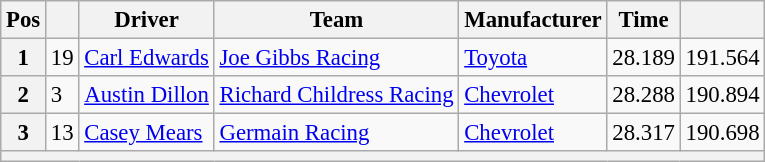<table class="wikitable" style="font-size:95%">
<tr>
<th>Pos</th>
<th></th>
<th>Driver</th>
<th>Team</th>
<th>Manufacturer</th>
<th>Time</th>
<th></th>
</tr>
<tr>
<th>1</th>
<td>19</td>
<td><a href='#'>Carl Edwards</a></td>
<td><a href='#'>Joe Gibbs Racing</a></td>
<td><a href='#'>Toyota</a></td>
<td>28.189</td>
<td>191.564</td>
</tr>
<tr>
<th>2</th>
<td>3</td>
<td><a href='#'>Austin Dillon</a></td>
<td><a href='#'>Richard Childress Racing</a></td>
<td><a href='#'>Chevrolet</a></td>
<td>28.288</td>
<td>190.894</td>
</tr>
<tr>
<th>3</th>
<td>13</td>
<td><a href='#'>Casey Mears</a></td>
<td><a href='#'>Germain Racing</a></td>
<td><a href='#'>Chevrolet</a></td>
<td>28.317</td>
<td>190.698</td>
</tr>
<tr>
<th colspan="7"></th>
</tr>
</table>
